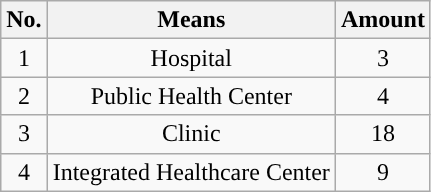<table class="wikitable" style="text-align:center">
<tr>
<th>No.</th>
<th>Means</th>
<th>Amount</th>
</tr>
<tr>
<td>1</td>
<td>Hospital</td>
<td>3</td>
</tr>
<tr>
<td>2</td>
<td>Public Health Center</td>
<td>4</td>
</tr>
<tr>
<td>3</td>
<td>Clinic</td>
<td>18</td>
</tr>
<tr>
<td>4</td>
<td>Integrated Healthcare Center</td>
<td>9</td>
</tr>
</table>
